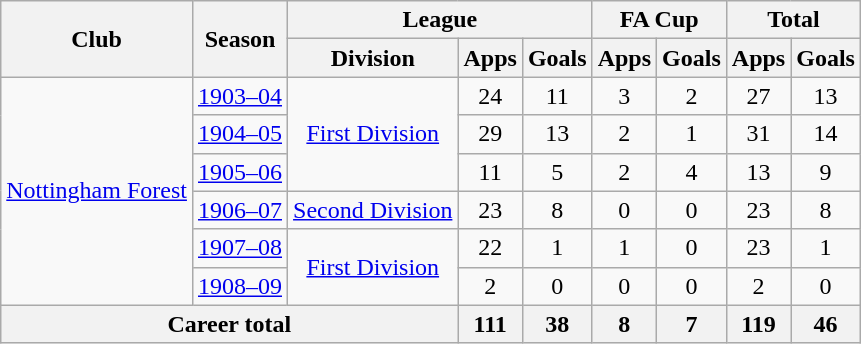<table class="wikitable" style="text-align: center">
<tr>
<th rowspan="2">Club</th>
<th rowspan="2">Season</th>
<th colspan="3">League</th>
<th colspan="2">FA Cup</th>
<th colspan="2">Total</th>
</tr>
<tr>
<th>Division</th>
<th>Apps</th>
<th>Goals</th>
<th>Apps</th>
<th>Goals</th>
<th>Apps</th>
<th>Goals</th>
</tr>
<tr>
<td rowspan="6"><a href='#'>Nottingham Forest</a></td>
<td><a href='#'>1903–04</a></td>
<td rowspan="3"><a href='#'>First Division</a></td>
<td>24</td>
<td>11</td>
<td>3</td>
<td>2</td>
<td>27</td>
<td>13</td>
</tr>
<tr>
<td><a href='#'>1904–05</a></td>
<td>29</td>
<td>13</td>
<td>2</td>
<td>1</td>
<td>31</td>
<td>14</td>
</tr>
<tr>
<td><a href='#'>1905–06</a></td>
<td>11</td>
<td>5</td>
<td>2</td>
<td>4</td>
<td>13</td>
<td>9</td>
</tr>
<tr>
<td><a href='#'>1906–07</a></td>
<td rowspan="1"><a href='#'>Second Division</a></td>
<td>23</td>
<td>8</td>
<td>0</td>
<td>0</td>
<td>23</td>
<td>8</td>
</tr>
<tr>
<td><a href='#'>1907–08</a></td>
<td rowspan="2"><a href='#'>First Division</a></td>
<td>22</td>
<td>1</td>
<td>1</td>
<td>0</td>
<td>23</td>
<td>1</td>
</tr>
<tr>
<td><a href='#'>1908–09</a></td>
<td>2</td>
<td>0</td>
<td>0</td>
<td>0</td>
<td>2</td>
<td>0</td>
</tr>
<tr>
<th colspan="3">Career total</th>
<th>111</th>
<th>38</th>
<th>8</th>
<th>7</th>
<th>119</th>
<th>46</th>
</tr>
</table>
